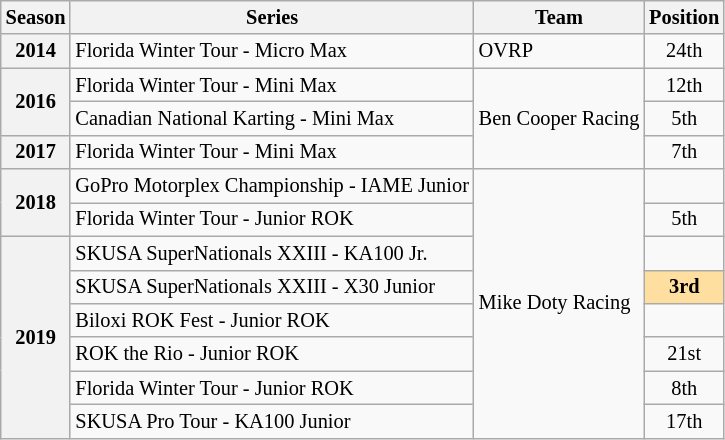<table class="wikitable" style="font-size: 85%; text-align:center">
<tr>
<th>Season</th>
<th>Series</th>
<th>Team</th>
<th>Position</th>
</tr>
<tr>
<th>2014</th>
<td align="left">Florida Winter Tour - Micro Max</td>
<td align="left">OVRP</td>
<td>24th</td>
</tr>
<tr>
<th rowspan="2">2016</th>
<td align="left">Florida Winter Tour - Mini Max</td>
<td rowspan="3" align="left">Ben Cooper Racing</td>
<td>12th</td>
</tr>
<tr>
<td align="left">Canadian National Karting - Mini Max</td>
<td>5th</td>
</tr>
<tr>
<th>2017</th>
<td align="left">Florida Winter Tour - Mini Max</td>
<td>7th</td>
</tr>
<tr>
<th rowspan="2">2018</th>
<td align="left">GoPro Motorplex Championship - IAME Junior</td>
<td rowspan="8" align="left">Mike Doty Racing</td>
<td></td>
</tr>
<tr>
<td align="left">Florida Winter Tour - Junior ROK</td>
<td>5th</td>
</tr>
<tr>
<th rowspan="6">2019</th>
<td align="left">SKUSA SuperNationals XXIII - KA100 Jr.</td>
<td></td>
</tr>
<tr>
<td align="left">SKUSA SuperNationals XXIII - X30 Junior</td>
<td style="background:#FFDF9F"><strong>3rd</strong></td>
</tr>
<tr>
<td align="left">Biloxi ROK Fest - Junior ROK</td>
<td></td>
</tr>
<tr>
<td align="left">ROK the Rio - Junior ROK</td>
<td>21st</td>
</tr>
<tr>
<td align="left">Florida Winter Tour - Junior ROK</td>
<td>8th</td>
</tr>
<tr>
<td align="left">SKUSA Pro Tour - KA100 Junior</td>
<td>17th</td>
</tr>
</table>
